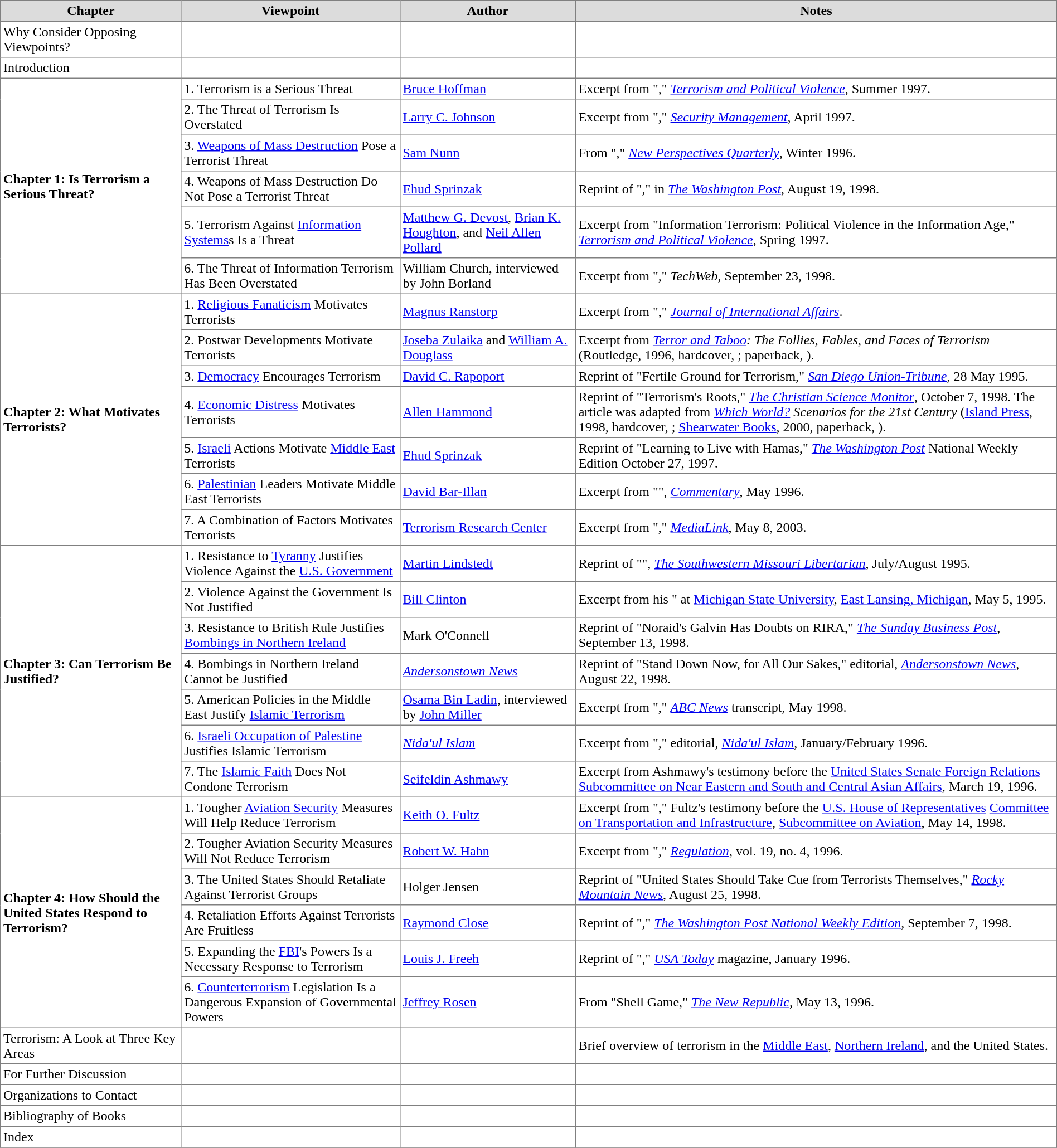<table border="1" cellpadding="3" style="border-collapse: collapse;">
<tr style="background: #dcdcdc;">
<th>Chapter</th>
<th>Viewpoint</th>
<th>Author</th>
<th>Notes</th>
</tr>
<tr>
<td>Why Consider Opposing Viewpoints?</td>
<td></td>
<td></td>
<td></td>
</tr>
<tr>
<td>Introduction</td>
<td></td>
<td></td>
<td></td>
</tr>
<tr>
<td rowspan=6><strong>Chapter 1: Is Terrorism a Serious Threat?</strong></td>
<td>1. Terrorism is a Serious Threat</td>
<td><a href='#'>Bruce Hoffman</a></td>
<td>Excerpt from "," <em><a href='#'>Terrorism and Political Violence</a></em>, Summer 1997.</td>
</tr>
<tr>
<td>2. The Threat of Terrorism Is Overstated</td>
<td><a href='#'>Larry C. Johnson</a></td>
<td>Excerpt from "," <em><a href='#'>Security Management</a></em>, April 1997.</td>
</tr>
<tr>
<td>3. <a href='#'>Weapons of Mass Destruction</a> Pose a Terrorist Threat</td>
<td><a href='#'>Sam Nunn</a></td>
<td>From "," <em><a href='#'>New Perspectives Quarterly</a></em>, Winter 1996.</td>
</tr>
<tr>
<td>4. Weapons of Mass Destruction Do Not Pose a Terrorist Threat</td>
<td><a href='#'>Ehud Sprinzak</a></td>
<td>Reprint of "," in <em><a href='#'>The Washington Post</a></em>, August 19, 1998.</td>
</tr>
<tr>
<td>5. Terrorism Against <a href='#'>Information Systems</a>s Is a Threat</td>
<td><a href='#'>Matthew G. Devost</a>, <a href='#'>Brian K. Houghton</a>, and <a href='#'>Neil Allen Pollard</a></td>
<td>Excerpt from "Information Terrorism: Political Violence in the Information Age," <em><a href='#'>Terrorism and Political Violence</a></em>, Spring 1997.</td>
</tr>
<tr>
<td>6. The Threat of Information Terrorism Has Been Overstated</td>
<td>William Church, interviewed by John Borland</td>
<td>Excerpt from "," <em>TechWeb</em>, September 23, 1998.</td>
</tr>
<tr>
<td rowspan=7><strong>Chapter 2: What Motivates Terrorists?</strong></td>
<td>1. <a href='#'>Religious Fanaticism</a> Motivates Terrorists</td>
<td><a href='#'>Magnus Ranstorp</a></td>
<td>Excerpt from "," <em><a href='#'>Journal of International Affairs</a></em>.</td>
</tr>
<tr>
<td>2. Postwar Developments Motivate Terrorists</td>
<td><a href='#'>Joseba Zulaika</a> and <a href='#'>William A. Douglass</a></td>
<td>Excerpt from <em><a href='#'>Terror and Taboo</a>: The Follies, Fables, and Faces of Terrorism</em> (Routledge, 1996, hardcover, ; paperback, ).</td>
</tr>
<tr>
<td>3. <a href='#'>Democracy</a> Encourages Terrorism</td>
<td><a href='#'>David C. Rapoport</a></td>
<td>Reprint of "Fertile Ground for Terrorism," <em><a href='#'>San Diego Union-Tribune</a></em>, 28 May 1995.</td>
</tr>
<tr>
<td>4. <a href='#'>Economic Distress</a> Motivates Terrorists</td>
<td><a href='#'>Allen Hammond</a></td>
<td>Reprint of "Terrorism's Roots," <em><a href='#'>The Christian Science Monitor</a></em>, October 7, 1998.  The article was adapted from <em><a href='#'>Which World?</a> Scenarios for the 21st Century</em> (<a href='#'>Island Press</a>, 1998, hardcover, ; <a href='#'>Shearwater Books</a>, 2000, paperback, ).</td>
</tr>
<tr>
<td>5. <a href='#'>Israeli</a> Actions Motivate <a href='#'>Middle East</a> Terrorists</td>
<td><a href='#'>Ehud Sprinzak</a></td>
<td>Reprint of "Learning to Live with Hamas," <em><a href='#'>The Washington Post</a></em> National Weekly Edition October 27, 1997.</td>
</tr>
<tr>
<td>6. <a href='#'>Palestinian</a> Leaders Motivate Middle East Terrorists</td>
<td><a href='#'>David Bar-Illan</a></td>
<td>Excerpt from "", <em><a href='#'>Commentary</a></em>, May 1996.</td>
</tr>
<tr>
<td>7. A Combination of Factors Motivates Terrorists</td>
<td><a href='#'>Terrorism Research Center</a></td>
<td>Excerpt from "," <em><a href='#'>MediaLink</a></em>, May 8, 2003.</td>
</tr>
<tr>
<td rowspan=7><strong>Chapter 3: Can Terrorism Be Justified?</strong></td>
<td>1. Resistance to <a href='#'>Tyranny</a> Justifies Violence Against the <a href='#'>U.S. Government</a></td>
<td><a href='#'>Martin Lindstedt</a></td>
<td>Reprint of "", <em><a href='#'>The Southwestern Missouri Libertarian</a></em>, July/August 1995.</td>
</tr>
<tr>
<td>2. Violence Against the Government Is Not Justified</td>
<td><a href='#'>Bill Clinton</a></td>
<td>Excerpt from his " at <a href='#'>Michigan State University</a>, <a href='#'>East Lansing, Michigan</a>, May 5, 1995.</td>
</tr>
<tr>
<td>3. Resistance to British Rule Justifies <a href='#'>Bombings in Northern Ireland</a></td>
<td>Mark O'Connell</td>
<td>Reprint of "Noraid's Galvin Has Doubts on RIRA," <em><a href='#'>The Sunday Business Post</a></em>, September 13, 1998.</td>
</tr>
<tr>
<td>4. Bombings in Northern Ireland Cannot be Justified</td>
<td><em><a href='#'>Andersonstown News</a></em></td>
<td>Reprint of "Stand Down Now, for All Our Sakes," editorial, <em><a href='#'>Andersonstown News</a></em>, August 22, 1998.</td>
</tr>
<tr>
<td>5. American Policies in the Middle East Justify <a href='#'>Islamic Terrorism</a></td>
<td><a href='#'>Osama Bin Ladin</a>, interviewed by <a href='#'>John Miller</a></td>
<td>Excerpt from "," <em><a href='#'>ABC News</a></em> transcript, May 1998.</td>
</tr>
<tr>
<td>6. <a href='#'>Israeli Occupation of Palestine</a> Justifies Islamic Terrorism</td>
<td><em><a href='#'>Nida'ul Islam</a></em></td>
<td>Excerpt from "," editorial, <em><a href='#'>Nida'ul Islam</a></em>, January/February 1996.</td>
</tr>
<tr>
<td>7. The <a href='#'>Islamic Faith</a> Does Not Condone Terrorism</td>
<td><a href='#'>Seifeldin Ashmawy</a></td>
<td>Excerpt from Ashmawy's testimony before the <a href='#'>United States Senate Foreign Relations Subcommittee on Near Eastern and South and Central Asian Affairs</a>, March 19, 1996.</td>
</tr>
<tr>
<td rowspan=6><strong>Chapter 4: How Should the United States Respond to Terrorism?</strong></td>
<td>1. Tougher <a href='#'>Aviation Security</a> Measures Will Help Reduce Terrorism</td>
<td><a href='#'>Keith O. Fultz</a></td>
<td>Excerpt from "," Fultz's testimony before the <a href='#'>U.S. House of Representatives</a> <a href='#'>Committee on Transportation and Infrastructure</a>, <a href='#'>Subcommittee on Aviation</a>, May 14, 1998.</td>
</tr>
<tr>
<td>2. Tougher Aviation Security Measures Will Not Reduce Terrorism</td>
<td><a href='#'>Robert W. Hahn</a></td>
<td>Excerpt from "," <em><a href='#'>Regulation</a></em>, vol. 19, no. 4, 1996.</td>
</tr>
<tr>
<td>3. The United States Should Retaliate Against Terrorist Groups</td>
<td>Holger Jensen</td>
<td>Reprint of "United States Should Take Cue from Terrorists Themselves," <em><a href='#'>Rocky Mountain News</a></em>, August 25, 1998.</td>
</tr>
<tr>
<td>4. Retaliation Efforts Against Terrorists Are Fruitless</td>
<td><a href='#'>Raymond Close</a></td>
<td>Reprint of "," <em><a href='#'>The Washington Post National Weekly Edition</a></em>, September 7, 1998.</td>
</tr>
<tr>
<td>5. Expanding the <a href='#'>FBI</a>'s Powers Is a Necessary Response to Terrorism</td>
<td><a href='#'>Louis J. Freeh</a></td>
<td>Reprint of "," <em><a href='#'>USA Today</a></em> magazine, January 1996.</td>
</tr>
<tr>
<td>6. <a href='#'>Counterterrorism</a> Legislation Is a Dangerous Expansion of Governmental Powers</td>
<td><a href='#'>Jeffrey Rosen</a></td>
<td>From "Shell Game," <em><a href='#'>The New Republic</a></em>, May 13, 1996.</td>
</tr>
<tr>
<td>Terrorism: A Look at Three Key Areas</td>
<td></td>
<td></td>
<td>Brief overview of terrorism in the <a href='#'>Middle East</a>, <a href='#'>Northern Ireland</a>, and the United States.</td>
</tr>
<tr>
<td>For Further Discussion</td>
<td></td>
<td></td>
<td></td>
</tr>
<tr>
<td>Organizations to Contact</td>
<td></td>
<td></td>
<td></td>
</tr>
<tr>
<td>Bibliography of Books</td>
<td></td>
<td></td>
<td></td>
</tr>
<tr>
<td>Index</td>
<td></td>
<td></td>
<td></td>
</tr>
<tr>
</tr>
</table>
